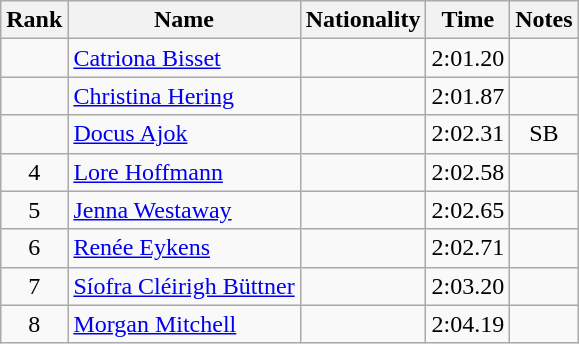<table class="wikitable sortable" style="text-align:center">
<tr>
<th>Rank</th>
<th>Name</th>
<th>Nationality</th>
<th>Time</th>
<th>Notes</th>
</tr>
<tr>
<td></td>
<td align=left><a href='#'>Catriona Bisset</a></td>
<td align=left></td>
<td>2:01.20</td>
<td></td>
</tr>
<tr>
<td></td>
<td align=left><a href='#'>Christina Hering</a></td>
<td align=left></td>
<td>2:01.87</td>
<td></td>
</tr>
<tr>
<td></td>
<td align=left><a href='#'>Docus Ajok</a></td>
<td align=left></td>
<td>2:02.31</td>
<td>SB</td>
</tr>
<tr>
<td>4</td>
<td align=left><a href='#'>Lore Hoffmann</a></td>
<td align=left></td>
<td>2:02.58</td>
<td></td>
</tr>
<tr>
<td>5</td>
<td align=left><a href='#'>Jenna Westaway</a></td>
<td align=left></td>
<td>2:02.65</td>
<td></td>
</tr>
<tr>
<td>6</td>
<td align=left><a href='#'>Renée Eykens</a></td>
<td align=left></td>
<td>2:02.71</td>
<td></td>
</tr>
<tr>
<td>7</td>
<td align=left><a href='#'>Síofra Cléirigh Büttner</a></td>
<td align=left></td>
<td>2:03.20</td>
<td></td>
</tr>
<tr>
<td>8</td>
<td align=left><a href='#'>Morgan Mitchell</a></td>
<td align=left></td>
<td>2:04.19</td>
<td></td>
</tr>
</table>
